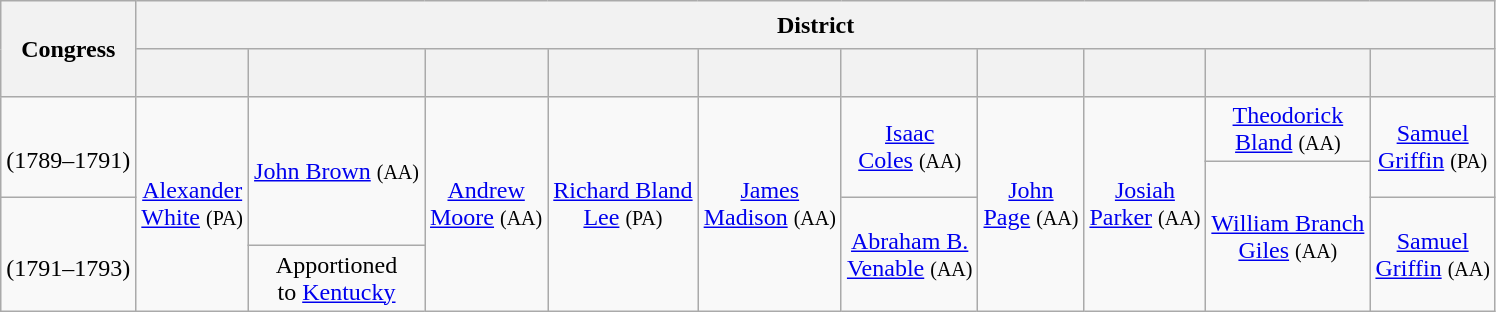<table class=wikitable style="text-align:center">
<tr style="height:2em">
<th rowspan=2>Congress</th>
<th colspan=10>District</th>
</tr>
<tr style="height:2em">
<th></th>
<th></th>
<th></th>
<th></th>
<th></th>
<th></th>
<th></th>
<th></th>
<th></th>
<th></th>
</tr>
<tr style="height:2em">
<td rowspan=2><strong></strong><br>(1789–1791)</td>
<td rowspan=4 ><a href='#'>Alexander<br>White</a> <small>(PA)</small></td>
<td rowspan=3 ><a href='#'>John Brown</a> <small>(AA)</small></td>
<td rowspan=4 ><a href='#'>Andrew<br>Moore</a> <small>(AA)</small></td>
<td rowspan=4 ><a href='#'>Richard Bland<br>Lee</a> <small>(PA)</small></td>
<td rowspan=4 ><a href='#'>James<br>Madison</a> <small>(AA)</small></td>
<td rowspan=2 ><a href='#'>Isaac<br>Coles</a> <small>(AA)</small></td>
<td rowspan=4 ><a href='#'>John<br>Page</a> <small>(AA)</small></td>
<td rowspan=4 ><a href='#'>Josiah<br>Parker</a> <small>(AA)</small></td>
<td><a href='#'>Theodorick<br>Bland</a> <small>(AA)</small></td>
<td rowspan=2 ><a href='#'>Samuel<br>Griffin</a> <small>(PA)</small></td>
</tr>
<tr style="height:1.5em">
<td rowspan=3 ><a href='#'>William Branch<br>Giles</a> <small>(AA)</small></td>
</tr>
<tr style="height:2em">
<td rowspan=2><strong></strong><br>(1791–1793)</td>
<td rowspan=2 ><a href='#'>Abraham B.<br>Venable</a> <small>(AA)</small></td>
<td rowspan=2 ><a href='#'>Samuel<br>Griffin</a> <small>(AA)</small></td>
</tr>
<tr style="height:2em">
<td>Apportioned<br>to <a href='#'>Kentucky</a></td>
</tr>
</table>
